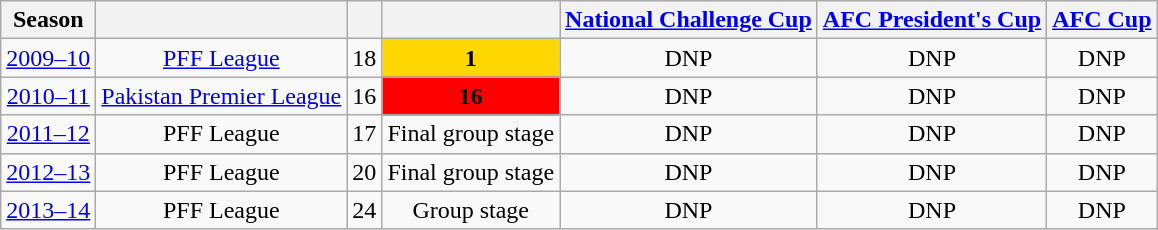<table class="wikitable" style="text-align:center">
<tr>
<th>Season</th>
<th></th>
<th></th>
<th></th>
<th><a href='#'>National Challenge Cup</a></th>
<th colspan="1"><a href='#'>AFC President's Cup</a></th>
<th colspan="1"><a href='#'>AFC Cup</a></th>
</tr>
<tr>
<td><a href='#'>2009–10</a></td>
<td><a href='#'>PFF League</a></td>
<td>18</td>
<td align="center" bgcolor="Gold"><strong>1</strong></td>
<td>DNP</td>
<td>DNP</td>
<td>DNP</td>
</tr>
<tr>
<td align="center"><a href='#'>2010–11</a></td>
<td align="center"><a href='#'>Pakistan Premier League</a></td>
<td align="center">16</td>
<td align="center" bgcolor="Red"><strong>16</strong></td>
<td align="center">DNP</td>
<td align="center">DNP</td>
<td align="center">DNP</td>
</tr>
<tr>
<td align="center"><a href='#'>2011–12</a></td>
<td align="center">PFF League</td>
<td align="center">17</td>
<td align="center">Final group stage</td>
<td align="center">DNP</td>
<td align="center">DNP</td>
<td align="center">DNP</td>
</tr>
<tr>
<td align="center"><a href='#'>2012–13</a></td>
<td align="center">PFF League</td>
<td align="center">20</td>
<td align="center">Final group stage</td>
<td align="center">DNP</td>
<td align="center">DNP</td>
<td align="center">DNP</td>
</tr>
<tr>
<td align="center"><a href='#'>2013–14</a></td>
<td align="center">PFF League</td>
<td align="center">24</td>
<td align="center">Group stage</td>
<td align="center">DNP</td>
<td align="center">DNP</td>
<td align="center">DNP</td>
</tr>
</table>
